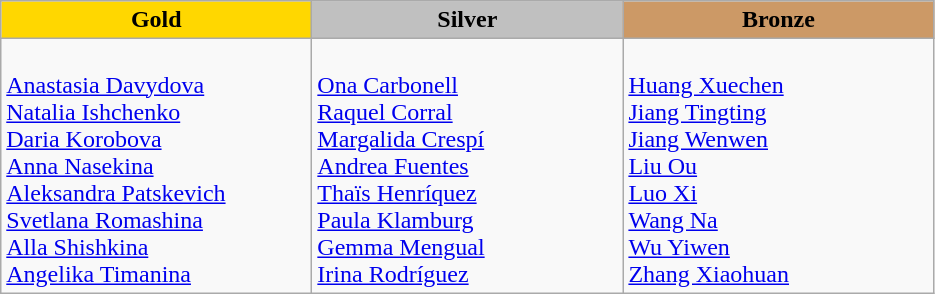<table class="wikitable" style="text-align:left">
<tr align="center">
<td width=200 bgcolor=gold><strong>Gold</strong></td>
<td width=200 bgcolor=silver><strong>Silver</strong></td>
<td width=200 bgcolor=CC9966><strong>Bronze</strong></td>
</tr>
<tr>
<td><br> <a href='#'>Anastasia Davydova</a><br><a href='#'>Natalia Ishchenko</a><br><a href='#'>Daria Korobova</a><br><a href='#'>Anna Nasekina</a><br><a href='#'>Aleksandra Patskevich</a><br><a href='#'>Svetlana Romashina</a><br><a href='#'>Alla Shishkina</a><br><a href='#'>Angelika Timanina</a></td>
<td><br><a href='#'>Ona Carbonell</a><br><a href='#'>Raquel Corral</a><br><a href='#'>Margalida Crespí</a><br><a href='#'>Andrea Fuentes</a><br><a href='#'>Thaïs Henríquez</a><br><a href='#'>Paula Klamburg</a><br><a href='#'>Gemma Mengual</a><br><a href='#'>Irina Rodríguez</a></td>
<td><br><a href='#'>Huang Xuechen</a><br><a href='#'>Jiang Tingting</a><br><a href='#'>Jiang Wenwen</a><br><a href='#'>Liu Ou</a><br><a href='#'>Luo Xi</a><br><a href='#'>Wang Na</a><br><a href='#'>Wu Yiwen</a><br><a href='#'>Zhang Xiaohuan</a></td>
</tr>
</table>
